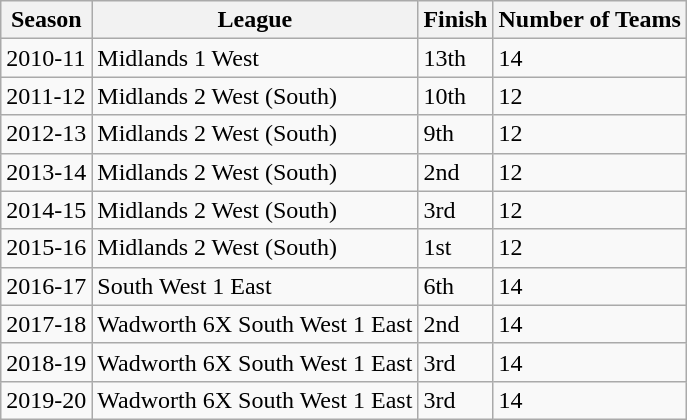<table class="wikitable sortable">
<tr>
<th>Season</th>
<th>League</th>
<th>Finish</th>
<th>Number of Teams</th>
</tr>
<tr>
<td>2010-11</td>
<td>Midlands 1 West</td>
<td>13th</td>
<td>14</td>
</tr>
<tr>
<td>2011-12</td>
<td>Midlands 2 West (South)</td>
<td>10th</td>
<td>12</td>
</tr>
<tr>
<td>2012-13</td>
<td>Midlands 2 West (South)</td>
<td>9th</td>
<td>12</td>
</tr>
<tr>
<td>2013-14</td>
<td>Midlands 2 West (South)</td>
<td>2nd</td>
<td>12</td>
</tr>
<tr>
<td>2014-15</td>
<td>Midlands 2 West (South)</td>
<td>3rd</td>
<td>12</td>
</tr>
<tr>
<td>2015-16</td>
<td>Midlands 2 West (South)</td>
<td>1st</td>
<td>12</td>
</tr>
<tr>
<td>2016-17</td>
<td>South West 1 East</td>
<td>6th</td>
<td>14</td>
</tr>
<tr>
<td>2017-18</td>
<td>Wadworth 6X South West 1 East</td>
<td>2nd</td>
<td>14</td>
</tr>
<tr>
<td>2018-19</td>
<td>Wadworth 6X South West 1 East</td>
<td>3rd</td>
<td>14</td>
</tr>
<tr>
<td>2019-20</td>
<td>Wadworth 6X South West 1 East</td>
<td>3rd</td>
<td>14</td>
</tr>
</table>
